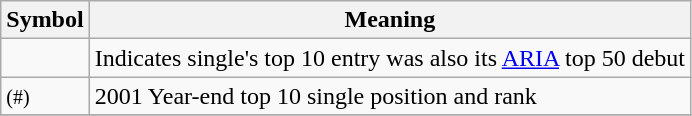<table Class="wikitable">
<tr>
<th>Symbol</th>
<th>Meaning</th>
</tr>
<tr '>
<td></td>
<td>Indicates single's top 10 entry was also its <a href='#'>ARIA</a> top 50 debut</td>
</tr>
<tr>
<td><small>(#)</small></td>
<td>2001 Year-end top 10 single position and rank</td>
</tr>
<tr>
</tr>
</table>
